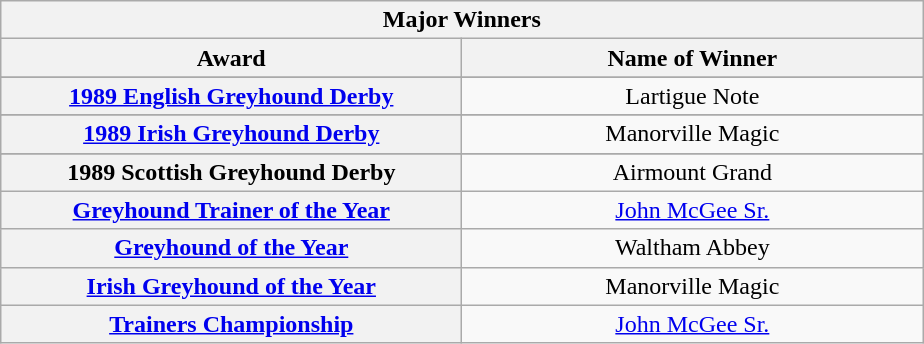<table class="wikitable">
<tr>
<th colspan="2">Major Winners</th>
</tr>
<tr>
<th width=300>Award</th>
<th width=300>Name of Winner</th>
</tr>
<tr>
</tr>
<tr align=center>
<th><a href='#'>1989 English Greyhound Derby</a></th>
<td>Lartigue Note </td>
</tr>
<tr>
</tr>
<tr align=center>
<th><a href='#'>1989 Irish Greyhound Derby</a></th>
<td>Manorville Magic </td>
</tr>
<tr>
</tr>
<tr align=center>
<th>1989 Scottish Greyhound Derby</th>
<td>Airmount Grand </td>
</tr>
<tr align=center>
<th><a href='#'>Greyhound Trainer of the Year</a></th>
<td><a href='#'>John McGee Sr.</a></td>
</tr>
<tr align=center>
<th><a href='#'>Greyhound of the Year</a></th>
<td>Waltham Abbey</td>
</tr>
<tr align=center>
<th><a href='#'>Irish Greyhound of the Year</a></th>
<td>Manorville Magic</td>
</tr>
<tr align=center>
<th><a href='#'>Trainers Championship</a></th>
<td><a href='#'>John McGee Sr.</a></td>
</tr>
</table>
